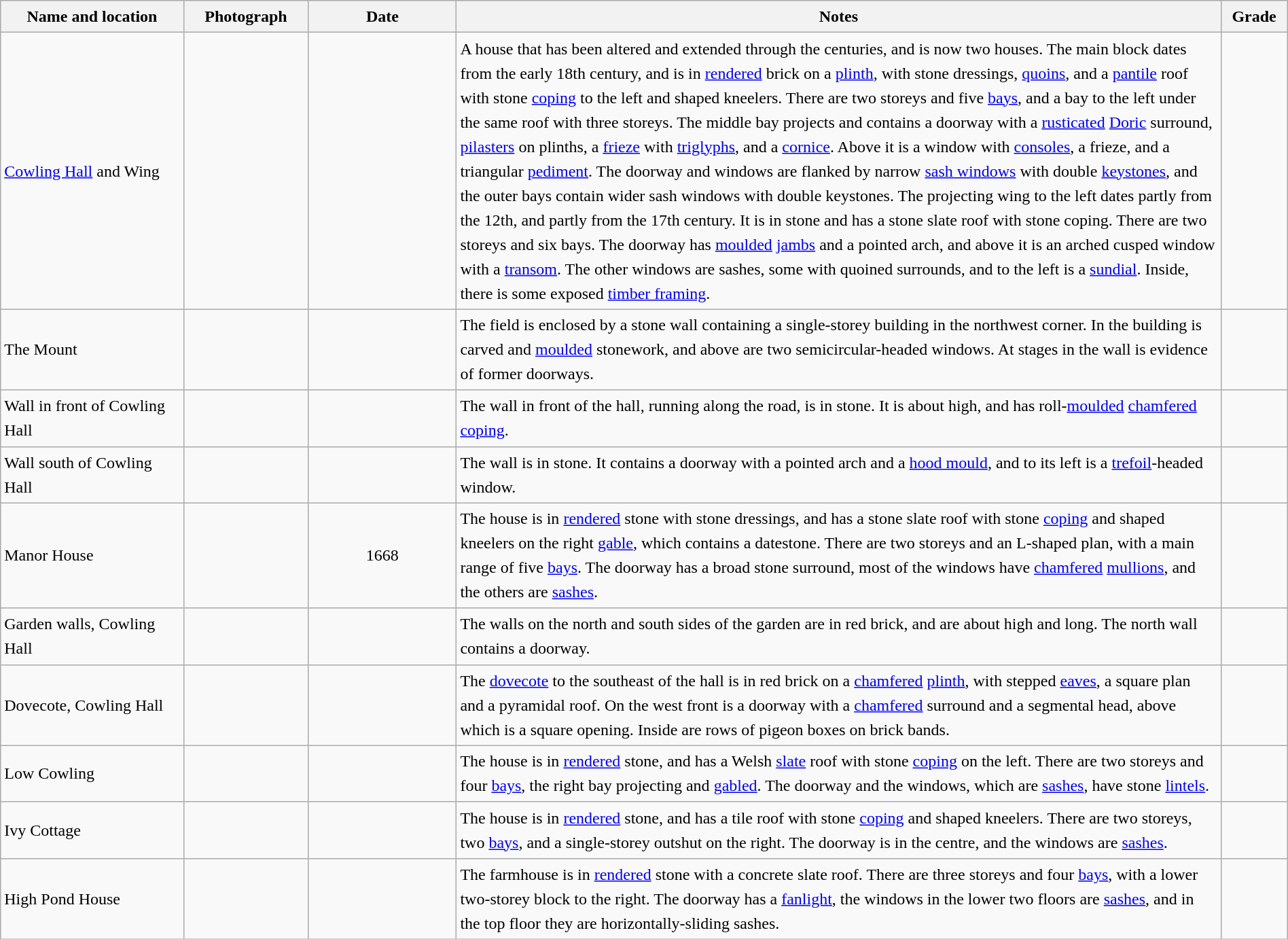<table class="wikitable sortable plainrowheaders" style="width:100%; border:0px; text-align:left; line-height:150%">
<tr>
<th scope="col"  style="width:150px">Name and location</th>
<th scope="col"  style="width:100px" class="unsortable">Photograph</th>
<th scope="col"  style="width:120px">Date</th>
<th scope="col"  style="width:650px" class="unsortable">Notes</th>
<th scope="col"  style="width:50px">Grade</th>
</tr>
<tr>
<td><a href='#'>Cowling Hall</a> and Wing<br><small></small></td>
<td></td>
<td align="center"></td>
<td>A house that has been altered and extended through the centuries, and is now two houses.  The main block dates from the early 18th century, and is in <a href='#'>rendered</a> brick on a <a href='#'>plinth</a>, with stone dressings, <a href='#'>quoins</a>, and a <a href='#'>pantile</a> roof with stone <a href='#'>coping</a> to the left and shaped kneelers.  There are two storeys and five <a href='#'>bays</a>, and a bay to the left under the same roof with three storeys.  The middle bay projects and contains a doorway with a <a href='#'>rusticated</a> <a href='#'>Doric</a> surround, <a href='#'>pilasters</a> on plinths, a <a href='#'>frieze</a> with <a href='#'>triglyphs</a>, and a <a href='#'>cornice</a>.  Above it is a window with <a href='#'>consoles</a>, a frieze, and a triangular <a href='#'>pediment</a>.  The doorway and windows are flanked by narrow <a href='#'>sash windows</a> with double <a href='#'>keystones</a>, and the outer bays contain wider sash windows with double keystones.  The projecting wing to the left dates partly from the 12th, and partly from the 17th century.  It is in stone and has a stone slate roof with stone coping.  There are two storeys and six bays.  The doorway has <a href='#'>moulded</a> <a href='#'>jambs</a> and a pointed arch, and above it is an arched cusped window with a <a href='#'>transom</a>.  The other windows are sashes, some with quoined surrounds, and to the left is a <a href='#'>sundial</a>.  Inside, there is some exposed <a href='#'>timber framing</a>.</td>
<td align="center" ></td>
</tr>
<tr>
<td>The Mount<br><small></small></td>
<td></td>
<td align="center"></td>
<td>The field is enclosed by a stone wall containing a single-storey building in the northwest corner.  In the building is carved and <a href='#'>moulded</a> stonework, and above are two semicircular-headed windows.  At stages in the wall is evidence of former doorways.</td>
<td align="center" ></td>
</tr>
<tr>
<td>Wall in front of Cowling Hall<br><small></small></td>
<td></td>
<td align="center"></td>
<td>The wall in front of the hall, running along the road, is in stone.  It is about  high, and has roll-<a href='#'>moulded</a> <a href='#'>chamfered</a> <a href='#'>coping</a>.</td>
<td align="center" ></td>
</tr>
<tr>
<td>Wall south of Cowling Hall<br><small></small></td>
<td></td>
<td align="center"></td>
<td>The wall is in stone.  It contains a doorway with a pointed arch and a <a href='#'>hood mould</a>, and to its left is a <a href='#'>trefoil</a>-headed window.</td>
<td align="center" ></td>
</tr>
<tr>
<td>Manor House<br><small></small></td>
<td></td>
<td align="center">1668</td>
<td>The house is in <a href='#'>rendered</a> stone with stone dressings, and has a stone slate roof with stone <a href='#'>coping</a> and shaped kneelers on the right <a href='#'>gable</a>, which contains a datestone.  There are two storeys and an L-shaped plan, with a main range of five <a href='#'>bays</a>.  The doorway has a broad stone surround, most of the windows have <a href='#'>chamfered</a> <a href='#'>mullions</a>, and the others are <a href='#'>sashes</a>.</td>
<td align="center" ></td>
</tr>
<tr>
<td>Garden walls, Cowling Hall<br><small></small></td>
<td></td>
<td align="center"></td>
<td>The walls on the north and south sides of the garden are in red brick, and are about  high and  long.  The north wall contains a doorway.</td>
<td align="center" ></td>
</tr>
<tr>
<td>Dovecote, Cowling Hall<br><small></small></td>
<td></td>
<td align="center"></td>
<td>The <a href='#'>dovecote</a> to the southeast of the hall is in red brick on a <a href='#'>chamfered</a> <a href='#'>plinth</a>, with stepped <a href='#'>eaves</a>, a square plan and a pyramidal roof.  On the west front is a doorway with a <a href='#'>chamfered</a> surround and a segmental head, above which is a square opening.  Inside are rows of pigeon boxes on brick bands.</td>
<td align="center" ></td>
</tr>
<tr>
<td>Low Cowling<br><small></small></td>
<td></td>
<td align="center"></td>
<td>The house is in <a href='#'>rendered</a> stone, and has a Welsh <a href='#'>slate</a> roof with stone <a href='#'>coping</a> on the left.  There are two storeys and four <a href='#'>bays</a>, the right bay projecting and <a href='#'>gabled</a>.  The doorway and the windows, which are <a href='#'>sashes</a>, have stone <a href='#'>lintels</a>.</td>
<td align="center" ></td>
</tr>
<tr>
<td>Ivy Cottage<br><small></small></td>
<td></td>
<td align="center"></td>
<td>The house is in <a href='#'>rendered</a> stone, and has a tile roof with stone <a href='#'>coping</a> and shaped kneelers.  There are two storeys, two <a href='#'>bays</a>, and a single-storey outshut on the right.  The doorway is in the centre, and the windows are <a href='#'>sashes</a>.</td>
<td align="center" ></td>
</tr>
<tr>
<td>High Pond House<br><small></small></td>
<td></td>
<td align="center"></td>
<td>The farmhouse is in <a href='#'>rendered</a> stone with a concrete slate roof.  There are three storeys and four <a href='#'>bays</a>, with a lower two-storey block to the right.  The doorway has a <a href='#'>fanlight</a>, the windows in the lower two floors are <a href='#'>sashes</a>, and in the top floor they are horizontally-sliding sashes.</td>
<td align="center" ></td>
</tr>
<tr>
</tr>
</table>
